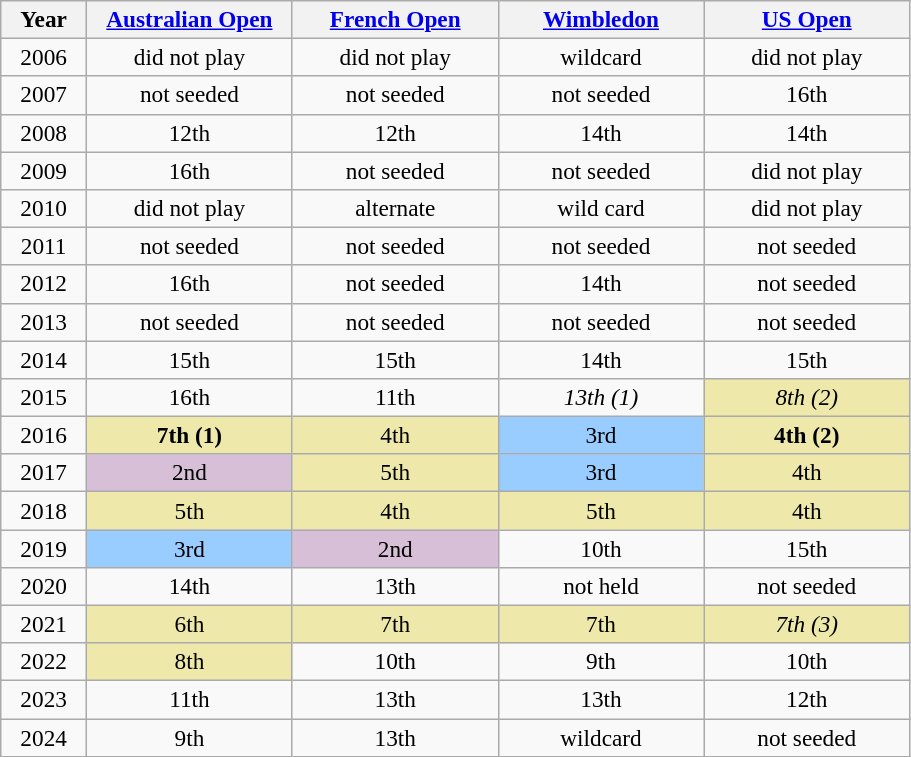<table class=wikitable style=font-size:97%;text-align:center>
<tr>
<th width=50>Year</th>
<th width=130><a href='#'>Australian Open</a></th>
<th width=130><a href='#'>French Open</a></th>
<th width=130><a href='#'>Wimbledon</a></th>
<th width=130><a href='#'>US Open</a></th>
</tr>
<tr>
<td>2006</td>
<td>did not play</td>
<td>did not play</td>
<td>wildcard</td>
<td>did not play</td>
</tr>
<tr>
<td>2007</td>
<td>not seeded</td>
<td>not seeded</td>
<td>not seeded</td>
<td>16th</td>
</tr>
<tr>
<td>2008</td>
<td>12th</td>
<td>12th</td>
<td>14th</td>
<td>14th</td>
</tr>
<tr>
<td>2009</td>
<td>16th</td>
<td>not seeded</td>
<td>not seeded</td>
<td>did not play</td>
</tr>
<tr>
<td>2010</td>
<td>did not play</td>
<td>alternate</td>
<td>wild card</td>
<td>did not play</td>
</tr>
<tr>
<td>2011</td>
<td>not seeded</td>
<td>not seeded</td>
<td>not seeded</td>
<td>not seeded</td>
</tr>
<tr>
<td>2012</td>
<td>16th</td>
<td>not seeded</td>
<td>14th</td>
<td>not seeded</td>
</tr>
<tr>
<td>2013</td>
<td>not seeded</td>
<td>not seeded</td>
<td>not seeded</td>
<td>not seeded</td>
</tr>
<tr>
<td>2014</td>
<td>15th</td>
<td>15th</td>
<td>14th</td>
<td>15th</td>
</tr>
<tr>
<td>2015</td>
<td>16th</td>
<td>11th</td>
<td><em>13th (1)</em></td>
<td bgcolor=eee8aa><em>8th (2)</em></td>
</tr>
<tr>
<td>2016</td>
<td bgcolor=eee8aa><strong>7th (1)</strong></td>
<td bgcolor=eee8aa>4th</td>
<td bgcolor=99ccff>3rd</td>
<td bgcolor=eee8aa><strong>4th (2)</strong></td>
</tr>
<tr>
<td>2017</td>
<td bgcolor=thistle>2nd</td>
<td bgcolor=eee8aa>5th</td>
<td bgcolor=99ccff>3rd</td>
<td bgcolor=eee8aa>4th</td>
</tr>
<tr>
<td>2018</td>
<td bgcolor=eee8aa>5th</td>
<td bgcolor=eee8aa>4th</td>
<td bgcolor=eee8aa>5th</td>
<td bgcolor=eee8aa>4th</td>
</tr>
<tr>
<td>2019</td>
<td bgcolor=99ccff>3rd</td>
<td bgcolor=thistle>2nd</td>
<td>10th</td>
<td>15th</td>
</tr>
<tr>
<td>2020</td>
<td>14th</td>
<td>13th</td>
<td>not held</td>
<td>not seeded</td>
</tr>
<tr>
<td>2021</td>
<td bgcolor=eee8aa>6th</td>
<td bgcolor=eee8aa>7th</td>
<td bgcolor=eee8aa>7th</td>
<td bgcolor=eee8aa><em>7th (3)</em></td>
</tr>
<tr>
<td>2022</td>
<td bgcolor=eee8aa>8th</td>
<td>10th</td>
<td>9th</td>
<td>10th</td>
</tr>
<tr>
<td>2023</td>
<td>11th</td>
<td>13th</td>
<td>13th</td>
<td>12th</td>
</tr>
<tr>
<td>2024</td>
<td>9th</td>
<td>13th</td>
<td>wildcard</td>
<td>not seeded</td>
</tr>
</table>
